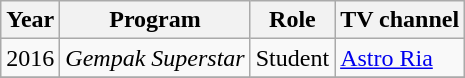<table class="wikitable">
<tr>
<th>Year</th>
<th>Program</th>
<th>Role</th>
<th>TV channel</th>
</tr>
<tr>
<td>2016</td>
<td><em>Gempak Superstar</em></td>
<td>Student</td>
<td><a href='#'>Astro Ria</a></td>
</tr>
<tr>
</tr>
</table>
